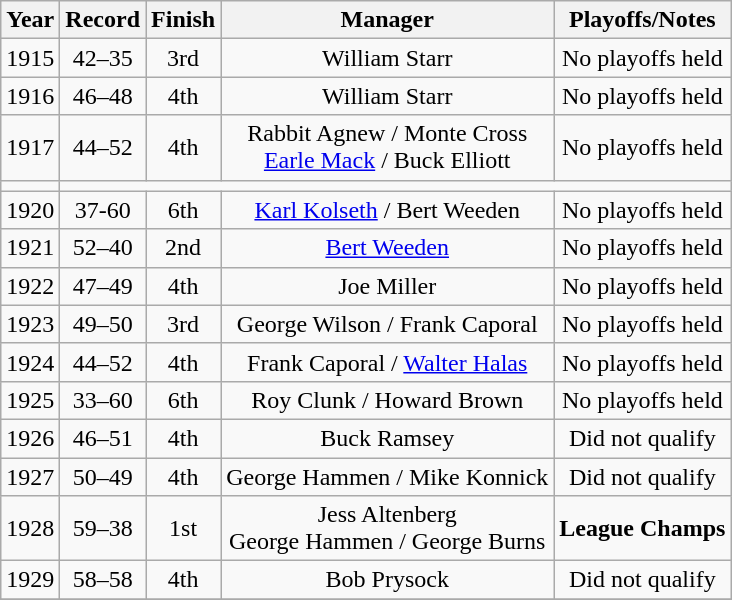<table class="wikitable" style="text-align:center">
<tr>
<th>Year</th>
<th>Record</th>
<th>Finish</th>
<th>Manager</th>
<th>Playoffs/Notes</th>
</tr>
<tr align=center>
<td>1915</td>
<td>42–35</td>
<td>3rd</td>
<td>William Starr</td>
<td>No playoffs held</td>
</tr>
<tr align=center>
<td>1916</td>
<td>46–48</td>
<td>4th</td>
<td>William Starr</td>
<td>No playoffs held</td>
</tr>
<tr align=center>
<td>1917</td>
<td>44–52</td>
<td>4th</td>
<td>Rabbit Agnew / Monte Cross <br> <a href='#'>Earle Mack</a> / Buck Elliott</td>
<td>No playoffs held</td>
</tr>
<tr align=center>
<td></td>
</tr>
<tr align=center>
<td>1920</td>
<td>37-60</td>
<td>6th</td>
<td><a href='#'>Karl Kolseth</a> / Bert Weeden</td>
<td>No playoffs held</td>
</tr>
<tr align=center>
<td>1921</td>
<td>52–40</td>
<td>2nd</td>
<td><a href='#'>Bert Weeden</a></td>
<td>No playoffs held</td>
</tr>
<tr align=center>
<td>1922</td>
<td>47–49</td>
<td>4th</td>
<td>Joe Miller</td>
<td>No playoffs held</td>
</tr>
<tr align=center>
<td>1923</td>
<td>49–50</td>
<td>3rd</td>
<td>George Wilson / Frank Caporal</td>
<td>No playoffs held</td>
</tr>
<tr align=center>
<td>1924</td>
<td>44–52</td>
<td>4th</td>
<td>Frank Caporal / <a href='#'>Walter Halas</a></td>
<td>No playoffs held</td>
</tr>
<tr align=center>
<td>1925</td>
<td>33–60</td>
<td>6th</td>
<td>Roy Clunk / Howard Brown</td>
<td>No playoffs held</td>
</tr>
<tr align=center>
<td>1926</td>
<td>46–51</td>
<td>4th</td>
<td>Buck Ramsey</td>
<td>Did not qualify</td>
</tr>
<tr align=center>
<td>1927</td>
<td>50–49</td>
<td>4th</td>
<td>George Hammen / Mike Konnick</td>
<td>Did not qualify</td>
</tr>
<tr align=center>
<td>1928</td>
<td>59–38</td>
<td>1st</td>
<td>Jess Altenberg <br> George Hammen / George Burns</td>
<td><strong>League Champs</strong></td>
</tr>
<tr align=center>
<td>1929</td>
<td>58–58</td>
<td>4th</td>
<td>Bob Prysock</td>
<td>Did not qualify</td>
</tr>
<tr align=center>
</tr>
</table>
